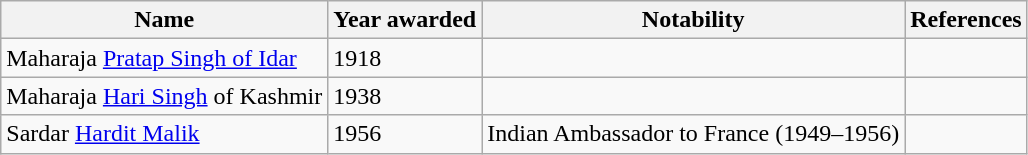<table class="wikitable sortable">
<tr>
<th>Name</th>
<th>Year awarded</th>
<th>Notability</th>
<th>References</th>
</tr>
<tr>
<td>Maharaja <a href='#'>Pratap Singh of Idar</a></td>
<td>1918</td>
<td></td>
<td></td>
</tr>
<tr>
<td>Maharaja <a href='#'>Hari Singh</a> of Kashmir</td>
<td>1938</td>
<td></td>
<td></td>
</tr>
<tr>
<td>Sardar <a href='#'>Hardit Malik</a></td>
<td>1956</td>
<td>Indian Ambassador to France (1949–1956)</td>
<td></td>
</tr>
</table>
